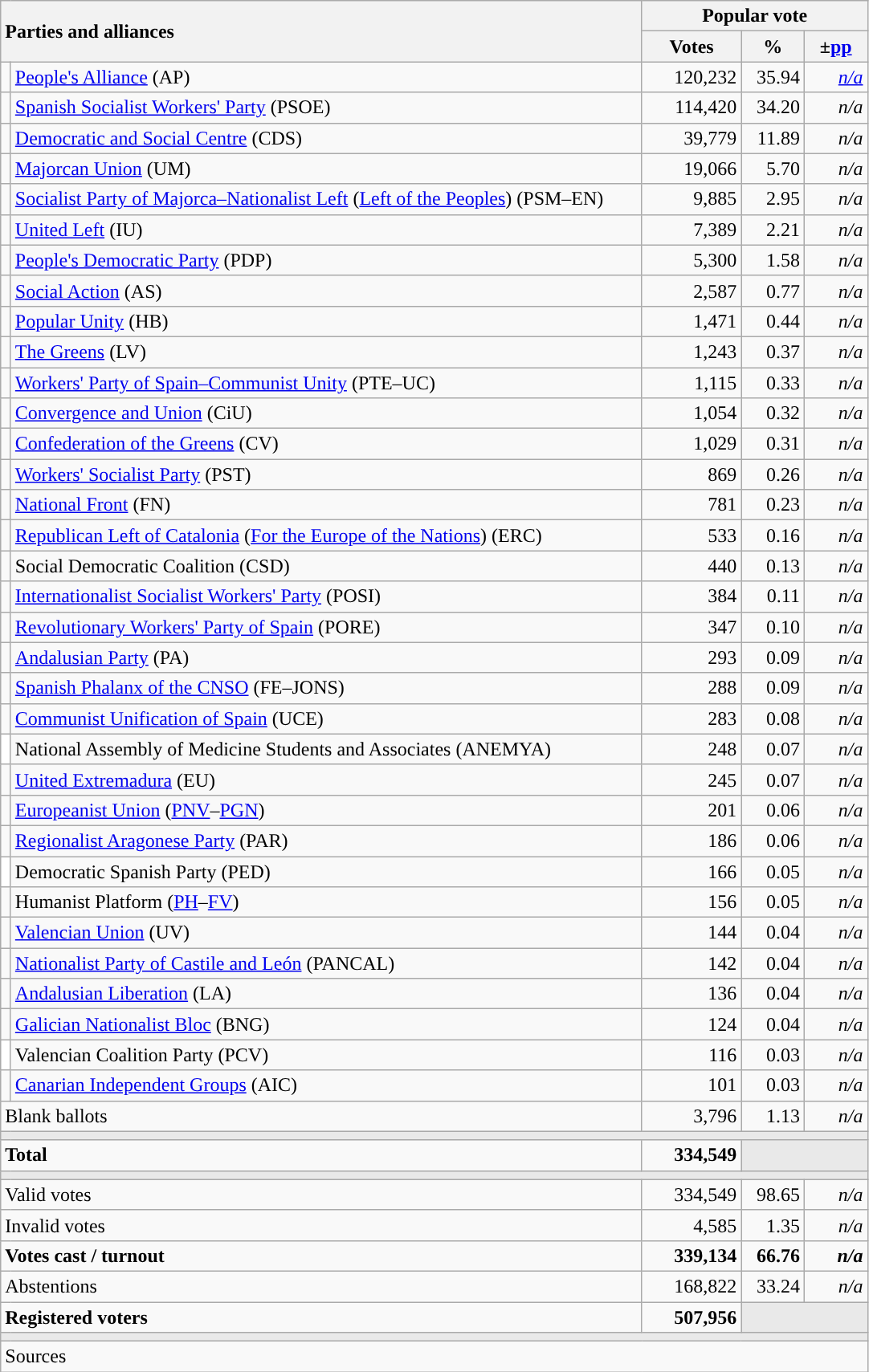<table class="wikitable" style="text-align:right">
<tr>
<th style="text-align:left;" rowspan="2" colspan="2" width="525">Parties and alliances</th>
<th colspan="3">Popular vote</th>
</tr>
<tr>
<th width="75">Votes</th>
<th width="45">%</th>
<th width="45">±<a href='#'>pp</a></th>
</tr>
<tr>
<td width="1" style="color:inherit;background:"></td>
<td align="left"><a href='#'>People's Alliance</a> (AP)</td>
<td>120,232</td>
<td>35.94</td>
<td><em><a href='#'>n/a</a></em></td>
</tr>
<tr>
<td style="color:inherit;background:"></td>
<td align="left"><a href='#'>Spanish Socialist Workers' Party</a> (PSOE)</td>
<td>114,420</td>
<td>34.20</td>
<td><em>n/a</em></td>
</tr>
<tr>
<td style="color:inherit;background:"></td>
<td align="left"><a href='#'>Democratic and Social Centre</a> (CDS)</td>
<td>39,779</td>
<td>11.89</td>
<td><em>n/a</em></td>
</tr>
<tr>
<td style="color:inherit;background:"></td>
<td align="left"><a href='#'>Majorcan Union</a> (UM)</td>
<td>19,066</td>
<td>5.70</td>
<td><em>n/a</em></td>
</tr>
<tr>
<td style="color:inherit;background:"></td>
<td align="left"><a href='#'>Socialist Party of Majorca–Nationalist Left</a> (<a href='#'>Left of the Peoples</a>) (PSM–EN)</td>
<td>9,885</td>
<td>2.95</td>
<td><em>n/a</em></td>
</tr>
<tr>
<td style="color:inherit;background:"></td>
<td align="left"><a href='#'>United Left</a> (IU)</td>
<td>7,389</td>
<td>2.21</td>
<td><em>n/a</em></td>
</tr>
<tr>
<td style="color:inherit;background:"></td>
<td align="left"><a href='#'>People's Democratic Party</a> (PDP)</td>
<td>5,300</td>
<td>1.58</td>
<td><em>n/a</em></td>
</tr>
<tr>
<td style="color:inherit;background:"></td>
<td align="left"><a href='#'>Social Action</a> (AS)</td>
<td>2,587</td>
<td>0.77</td>
<td><em>n/a</em></td>
</tr>
<tr>
<td style="color:inherit;background:"></td>
<td align="left"><a href='#'>Popular Unity</a> (HB)</td>
<td>1,471</td>
<td>0.44</td>
<td><em>n/a</em></td>
</tr>
<tr>
<td style="color:inherit;background:"></td>
<td align="left"><a href='#'>The Greens</a> (LV)</td>
<td>1,243</td>
<td>0.37</td>
<td><em>n/a</em></td>
</tr>
<tr>
<td style="color:inherit;background:"></td>
<td align="left"><a href='#'>Workers' Party of Spain–Communist Unity</a> (PTE–UC)</td>
<td>1,115</td>
<td>0.33</td>
<td><em>n/a</em></td>
</tr>
<tr>
<td style="color:inherit;background:"></td>
<td align="left"><a href='#'>Convergence and Union</a> (CiU)</td>
<td>1,054</td>
<td>0.32</td>
<td><em>n/a</em></td>
</tr>
<tr>
<td style="color:inherit;background:"></td>
<td align="left"><a href='#'>Confederation of the Greens</a> (CV)</td>
<td>1,029</td>
<td>0.31</td>
<td><em>n/a</em></td>
</tr>
<tr>
<td style="color:inherit;background:"></td>
<td align="left"><a href='#'>Workers' Socialist Party</a> (PST)</td>
<td>869</td>
<td>0.26</td>
<td><em>n/a</em></td>
</tr>
<tr>
<td style="color:inherit;background:"></td>
<td align="left"><a href='#'>National Front</a> (FN)</td>
<td>781</td>
<td>0.23</td>
<td><em>n/a</em></td>
</tr>
<tr>
<td style="color:inherit;background:"></td>
<td align="left"><a href='#'>Republican Left of Catalonia</a> (<a href='#'>For the Europe of the Nations</a>) (ERC)</td>
<td>533</td>
<td>0.16</td>
<td><em>n/a</em></td>
</tr>
<tr>
<td style="color:inherit;background:"></td>
<td align="left">Social Democratic Coalition (CSD)</td>
<td>440</td>
<td>0.13</td>
<td><em>n/a</em></td>
</tr>
<tr>
<td style="color:inherit;background:"></td>
<td align="left"><a href='#'>Internationalist Socialist Workers' Party</a> (POSI)</td>
<td>384</td>
<td>0.11</td>
<td><em>n/a</em></td>
</tr>
<tr>
<td style="color:inherit;background:"></td>
<td align="left"><a href='#'>Revolutionary Workers' Party of Spain</a> (PORE)</td>
<td>347</td>
<td>0.10</td>
<td><em>n/a</em></td>
</tr>
<tr>
<td style="color:inherit;background:"></td>
<td align="left"><a href='#'>Andalusian Party</a> (PA)</td>
<td>293</td>
<td>0.09</td>
<td><em>n/a</em></td>
</tr>
<tr>
<td style="color:inherit;background:"></td>
<td align="left"><a href='#'>Spanish Phalanx of the CNSO</a> (FE–JONS)</td>
<td>288</td>
<td>0.09</td>
<td><em>n/a</em></td>
</tr>
<tr>
<td style="color:inherit;background:"></td>
<td align="left"><a href='#'>Communist Unification of Spain</a> (UCE)</td>
<td>283</td>
<td>0.08</td>
<td><em>n/a</em></td>
</tr>
<tr>
<td bgcolor="white"></td>
<td align="left">National Assembly of Medicine Students and Associates (ANEMYA)</td>
<td>248</td>
<td>0.07</td>
<td><em>n/a</em></td>
</tr>
<tr>
<td style="color:inherit;background:"></td>
<td align="left"><a href='#'>United Extremadura</a> (EU)</td>
<td>245</td>
<td>0.07</td>
<td><em>n/a</em></td>
</tr>
<tr>
<td style="color:inherit;background:"></td>
<td align="left"><a href='#'>Europeanist Union</a> (<a href='#'>PNV</a>–<a href='#'>PGN</a>)</td>
<td>201</td>
<td>0.06</td>
<td><em>n/a</em></td>
</tr>
<tr>
<td style="color:inherit;background:"></td>
<td align="left"><a href='#'>Regionalist Aragonese Party</a> (PAR)</td>
<td>186</td>
<td>0.06</td>
<td><em>n/a</em></td>
</tr>
<tr>
<td bgcolor="white"></td>
<td align="left">Democratic Spanish Party (PED)</td>
<td>166</td>
<td>0.05</td>
<td><em>n/a</em></td>
</tr>
<tr>
<td style="color:inherit;background:"></td>
<td align="left">Humanist Platform (<a href='#'>PH</a>–<a href='#'>FV</a>)</td>
<td>156</td>
<td>0.05</td>
<td><em>n/a</em></td>
</tr>
<tr>
<td style="color:inherit;background:"></td>
<td align="left"><a href='#'>Valencian Union</a> (UV)</td>
<td>144</td>
<td>0.04</td>
<td><em>n/a</em></td>
</tr>
<tr>
<td style="color:inherit;background:"></td>
<td align="left"><a href='#'>Nationalist Party of Castile and León</a> (PANCAL)</td>
<td>142</td>
<td>0.04</td>
<td><em>n/a</em></td>
</tr>
<tr>
<td style="color:inherit;background:"></td>
<td align="left"><a href='#'>Andalusian Liberation</a> (LA)</td>
<td>136</td>
<td>0.04</td>
<td><em>n/a</em></td>
</tr>
<tr>
<td style="color:inherit;background:"></td>
<td align="left"><a href='#'>Galician Nationalist Bloc</a> (BNG)</td>
<td>124</td>
<td>0.04</td>
<td><em>n/a</em></td>
</tr>
<tr>
<td bgcolor="white"></td>
<td align="left">Valencian Coalition Party (PCV)</td>
<td>116</td>
<td>0.03</td>
<td><em>n/a</em></td>
</tr>
<tr>
<td style="color:inherit;background:"></td>
<td align="left"><a href='#'>Canarian Independent Groups</a> (AIC)</td>
<td>101</td>
<td>0.03</td>
<td><em>n/a</em></td>
</tr>
<tr>
<td align="left" colspan="2">Blank ballots</td>
<td>3,796</td>
<td>1.13</td>
<td><em>n/a</em></td>
</tr>
<tr>
<td colspan="5" bgcolor="#E9E9E9"></td>
</tr>
<tr style="font-weight:bold;">
<td align="left" colspan="2">Total</td>
<td>334,549</td>
<td bgcolor="#E9E9E9" colspan="2"></td>
</tr>
<tr>
<td colspan="5" bgcolor="#E9E9E9"></td>
</tr>
<tr>
<td align="left" colspan="2">Valid votes</td>
<td>334,549</td>
<td>98.65</td>
<td><em>n/a</em></td>
</tr>
<tr>
<td align="left" colspan="2">Invalid votes</td>
<td>4,585</td>
<td>1.35</td>
<td><em>n/a</em></td>
</tr>
<tr style="font-weight:bold;">
<td align="left" colspan="2">Votes cast / turnout</td>
<td>339,134</td>
<td>66.76</td>
<td><em>n/a</em></td>
</tr>
<tr>
<td align="left" colspan="2">Abstentions</td>
<td>168,822</td>
<td>33.24</td>
<td><em>n/a</em></td>
</tr>
<tr style="font-weight:bold;">
<td align="left" colspan="2">Registered voters</td>
<td>507,956</td>
<td bgcolor="#E9E9E9" colspan="2"></td>
</tr>
<tr>
<td colspan="5" bgcolor="#E9E9E9"></td>
</tr>
<tr>
<td align="left" colspan="5">Sources</td>
</tr>
</table>
